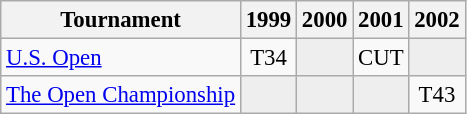<table class="wikitable" style="font-size:95%;text-align:center;">
<tr>
<th>Tournament</th>
<th>1999</th>
<th>2000</th>
<th>2001</th>
<th>2002</th>
</tr>
<tr>
<td align=left><a href='#'>U.S. Open</a></td>
<td>T34</td>
<td style="background:#eeeeee;"></td>
<td>CUT</td>
<td style="background:#eeeeee;"></td>
</tr>
<tr>
<td align=left><a href='#'>The Open Championship</a></td>
<td style="background:#eeeeee;"></td>
<td style="background:#eeeeee;"></td>
<td style="background:#eeeeee;"></td>
<td>T43</td>
</tr>
</table>
